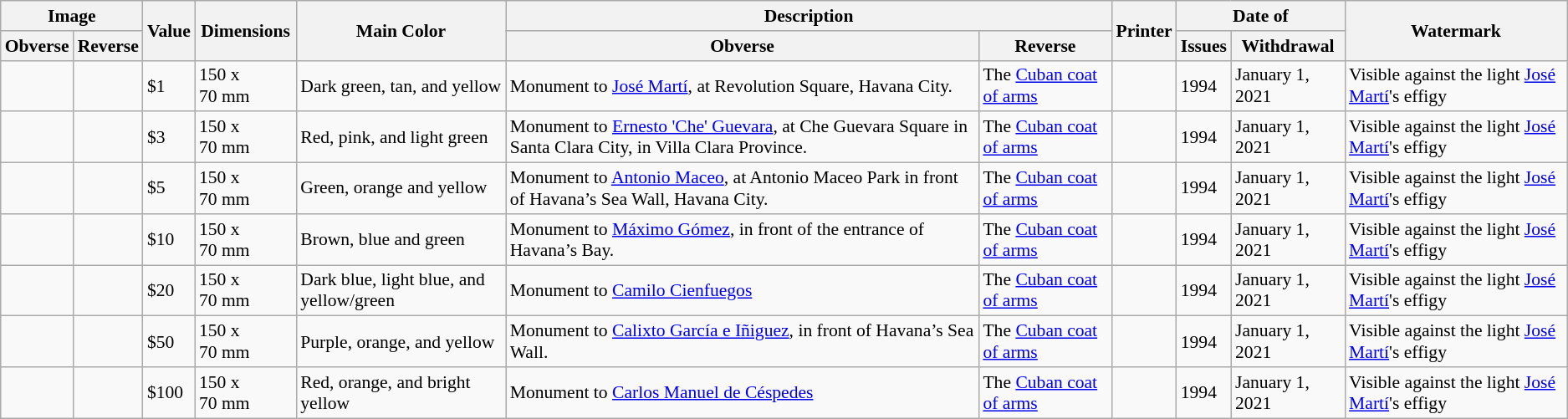<table class="wikitable" style="font-size: 90%">
<tr>
<th colspan=2>Image</th>
<th rowspan=2>Value</th>
<th rowspan=2>Dimensions</th>
<th rowspan=2>Main Color</th>
<th colspan=2>Description</th>
<th rowspan=2>Printer</th>
<th colspan=2>Date of</th>
<th rowspan=2>Watermark</th>
</tr>
<tr>
<th>Obverse</th>
<th>Reverse</th>
<th>Obverse</th>
<th>Reverse</th>
<th>Issues</th>
<th>Withdrawal</th>
</tr>
<tr>
<td></td>
<td></td>
<td>$1</td>
<td>150 x 70 mm</td>
<td>Dark green, tan, and yellow</td>
<td>Monument to <a href='#'>José Martí</a>, at Revolution Square, Havana City.</td>
<td>The <a href='#'>Cuban coat of arms</a></td>
<td></td>
<td>1994</td>
<td>January 1, 2021</td>
<td>Visible against the light <a href='#'>José Martí</a>'s effigy</td>
</tr>
<tr>
<td></td>
<td></td>
<td>$3</td>
<td>150 x 70 mm</td>
<td>Red, pink, and light green</td>
<td>Monument to <a href='#'>Ernesto 'Che' Guevara</a>, at Che Guevara Square in Santa Clara City, in Villa Clara Province.</td>
<td>The <a href='#'>Cuban coat of arms</a></td>
<td></td>
<td>1994</td>
<td>January 1, 2021</td>
<td>Visible against the light <a href='#'>José Martí</a>'s effigy</td>
</tr>
<tr>
<td></td>
<td></td>
<td>$5</td>
<td>150 x 70 mm</td>
<td>Green, orange and yellow</td>
<td>Monument to <a href='#'>Antonio Maceo</a>, at Antonio Maceo Park in front of Havana’s Sea Wall, Havana City.</td>
<td>The <a href='#'>Cuban coat of arms</a></td>
<td></td>
<td>1994</td>
<td>January 1, 2021</td>
<td>Visible against the light <a href='#'>José Martí</a>'s effigy</td>
</tr>
<tr>
<td></td>
<td></td>
<td>$10</td>
<td>150 x 70 mm</td>
<td>Brown, blue and green</td>
<td>Monument to <a href='#'>Máximo Gómez</a>, in front of the entrance of Havana’s Bay.</td>
<td>The <a href='#'>Cuban coat of arms</a></td>
<td></td>
<td>1994</td>
<td>January 1, 2021</td>
<td>Visible against the light <a href='#'>José Martí</a>'s effigy</td>
</tr>
<tr>
<td></td>
<td></td>
<td>$20</td>
<td>150 x 70 mm</td>
<td>Dark blue, light blue, and yellow/green</td>
<td>Monument to <a href='#'>Camilo Cienfuegos</a></td>
<td>The <a href='#'>Cuban coat of arms</a></td>
<td></td>
<td>1994</td>
<td>January 1, 2021</td>
<td>Visible against the light <a href='#'>José Martí</a>'s effigy</td>
</tr>
<tr>
<td></td>
<td></td>
<td>$50</td>
<td>150 x 70 mm</td>
<td>Purple, orange, and yellow</td>
<td>Monument to <a href='#'>Calixto García e Iñiguez</a>, in front of Havana’s Sea Wall.</td>
<td>The <a href='#'>Cuban coat of arms</a></td>
<td></td>
<td>1994</td>
<td>January 1, 2021</td>
<td>Visible against the light <a href='#'>José Martí</a>'s effigy</td>
</tr>
<tr>
<td></td>
<td></td>
<td>$100</td>
<td>150 x 70 mm</td>
<td>Red, orange, and bright yellow</td>
<td>Monument to <a href='#'>Carlos Manuel de Céspedes</a></td>
<td>The <a href='#'>Cuban coat of arms</a></td>
<td></td>
<td>1994</td>
<td>January 1, 2021</td>
<td>Visible against the light <a href='#'>José Martí</a>'s effigy</td>
</tr>
</table>
